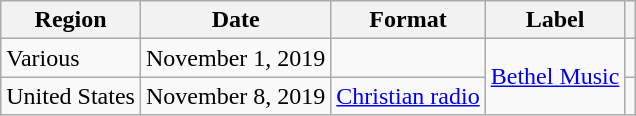<table class="wikitable plainrowheaders">
<tr>
<th scope="col">Region</th>
<th scope="col">Date</th>
<th scope="col">Format</th>
<th scope="col">Label</th>
<th scope="col"></th>
</tr>
<tr>
<td>Various</td>
<td>November 1, 2019</td>
<td></td>
<td rowspan="2"><a href='#'>Bethel Music</a></td>
<td></td>
</tr>
<tr>
<td>United States</td>
<td>November 8, 2019</td>
<td><a href='#'>Christian radio</a></td>
<td></td>
</tr>
</table>
